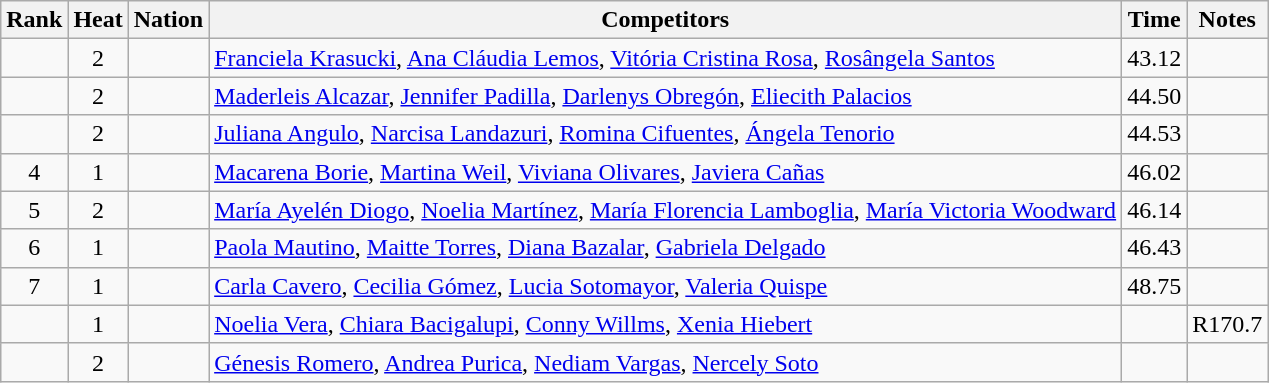<table class="wikitable sortable" style="text-align:center">
<tr>
<th>Rank</th>
<th>Heat</th>
<th>Nation</th>
<th>Competitors</th>
<th>Time</th>
<th>Notes</th>
</tr>
<tr>
<td></td>
<td>2</td>
<td align=left></td>
<td align=left><a href='#'>Franciela Krasucki</a>, <a href='#'>Ana Cláudia Lemos</a>, <a href='#'>Vitória Cristina Rosa</a>, <a href='#'>Rosângela Santos</a></td>
<td>43.12</td>
<td><strong></strong></td>
</tr>
<tr>
<td></td>
<td>2</td>
<td align=left></td>
<td align=left><a href='#'>Maderleis Alcazar</a>, <a href='#'>Jennifer Padilla</a>, <a href='#'>Darlenys Obregón</a>, <a href='#'>Eliecith Palacios</a></td>
<td>44.50</td>
<td></td>
</tr>
<tr>
<td></td>
<td>2</td>
<td align=left></td>
<td align=left><a href='#'>Juliana Angulo</a>, <a href='#'>Narcisa Landazuri</a>, <a href='#'>Romina Cifuentes</a>, <a href='#'>Ángela Tenorio</a></td>
<td>44.53</td>
<td></td>
</tr>
<tr>
<td>4</td>
<td>1</td>
<td align=left></td>
<td align=left><a href='#'>Macarena Borie</a>, <a href='#'>Martina Weil</a>, <a href='#'>Viviana Olivares</a>, <a href='#'>Javiera Cañas</a></td>
<td>46.02</td>
<td></td>
</tr>
<tr>
<td>5</td>
<td>2</td>
<td align=left></td>
<td align=left><a href='#'>María Ayelén Diogo</a>, <a href='#'>Noelia Martínez</a>, <a href='#'>María Florencia Lamboglia</a>, <a href='#'>María Victoria Woodward</a></td>
<td>46.14</td>
<td></td>
</tr>
<tr>
<td>6</td>
<td>1</td>
<td align=left></td>
<td align=left><a href='#'>Paola Mautino</a>, <a href='#'>Maitte Torres</a>, <a href='#'>Diana Bazalar</a>, <a href='#'>Gabriela Delgado</a></td>
<td>46.43</td>
<td></td>
</tr>
<tr>
<td>7</td>
<td>1</td>
<td align=left></td>
<td align=left><a href='#'>Carla Cavero</a>, <a href='#'>Cecilia Gómez</a>, <a href='#'>Lucia Sotomayor</a>, <a href='#'>Valeria Quispe</a></td>
<td>48.75</td>
<td></td>
</tr>
<tr>
<td></td>
<td>1</td>
<td align=left></td>
<td align=left><a href='#'>Noelia Vera</a>, <a href='#'>Chiara Bacigalupi</a>, <a href='#'>Conny Willms</a>, <a href='#'>Xenia Hiebert</a></td>
<td></td>
<td>R170.7</td>
</tr>
<tr>
<td></td>
<td>2</td>
<td align=left></td>
<td align=left><a href='#'>Génesis Romero</a>, <a href='#'>Andrea Purica</a>, <a href='#'>Nediam Vargas</a>, <a href='#'>Nercely Soto</a></td>
<td></td>
<td></td>
</tr>
</table>
